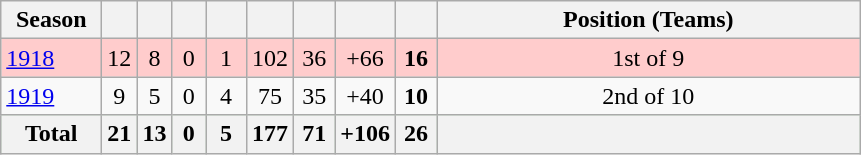<table class="wikitable" style="text-align:center;">
<tr>
<th width=60>Season</th>
<th width="15"></th>
<th width="15"></th>
<th width="15"></th>
<th width="20"></th>
<th width="20"></th>
<th width="20"></th>
<th width="20"></th>
<th width="20"></th>
<th width=275>Position (Teams)</th>
</tr>
<tr style="background: #FFCCCC;">
<td style="text-align:left;"><a href='#'>1918</a></td>
<td>12</td>
<td>8</td>
<td>0</td>
<td>1</td>
<td>102</td>
<td>36</td>
<td>+66</td>
<td><strong>16</strong></td>
<td>1st of 9</td>
</tr>
<tr>
<td style="text-align:left;"><a href='#'>1919</a></td>
<td>9</td>
<td>5</td>
<td>0</td>
<td>4</td>
<td>75</td>
<td>35</td>
<td>+40</td>
<td><strong>10</strong></td>
<td>2nd of 10</td>
</tr>
<tr style="background: #ccffcc;">
<th style="text-align:centre;" 19colspan=2>Total</th>
<th>21</th>
<th>13</th>
<th>0</th>
<th>5</th>
<th>177</th>
<th>71</th>
<th>+106</th>
<th>26</th>
<th></th>
</tr>
</table>
